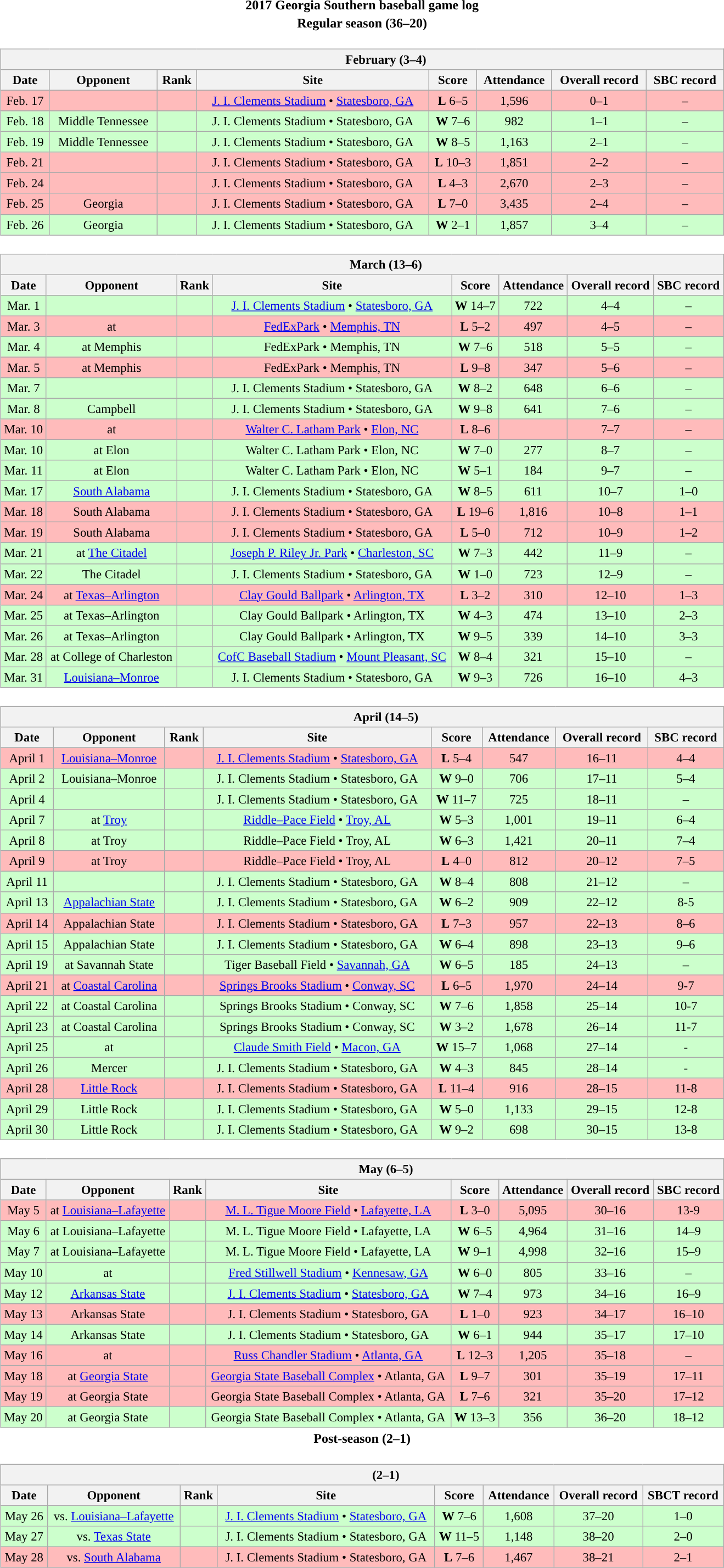<table class="toccolours" width=70% style="both; text-align:center;">
<tr>
<th colspan=2>2017 Georgia Southern baseball game log</th>
</tr>
<tr>
<th colspan=2>Regular season (36–20)</th>
</tr>
<tr valign="top">
<td><br><table class="wikitable collapsible collapsed" style="margin:auto; width:100%; text-align:left; font-size:95%">
<tr>
<th colspan=12 style="padding-left:4em;">February (3–4)</th>
</tr>
<tr>
<th>Date</th>
<th>Opponent</th>
<th>Rank</th>
<th>Site</th>
<th>Score</th>
<th>Attendance</th>
<th>Overall record</th>
<th>SBC record</th>
</tr>
<tr align="center" bgcolor="ffbbbb">
<td>Feb. 17</td>
<td></td>
<td></td>
<td><a href='#'>J. I. Clements Stadium</a> • <a href='#'>Statesboro, GA</a></td>
<td><strong>L</strong> 6–5</td>
<td>1,596</td>
<td>0–1</td>
<td>–</td>
</tr>
<tr align="center" bgcolor="ccffcc">
<td>Feb. 18</td>
<td>Middle Tennessee</td>
<td></td>
<td>J. I. Clements Stadium • Statesboro, GA</td>
<td><strong>W</strong> 7–6</td>
<td>982</td>
<td>1–1</td>
<td>–</td>
</tr>
<tr align="center" bgcolor="ccffcc">
<td>Feb. 19</td>
<td>Middle Tennessee</td>
<td></td>
<td>J. I. Clements Stadium • Statesboro, GA</td>
<td><strong>W</strong> 8–5</td>
<td>1,163</td>
<td>2–1</td>
<td>–</td>
</tr>
<tr align="center" bgcolor="ffbbbb">
<td>Feb. 21</td>
<td></td>
<td></td>
<td>J. I. Clements Stadium • Statesboro, GA</td>
<td><strong>L</strong> 10–3</td>
<td>1,851</td>
<td>2–2</td>
<td>–</td>
</tr>
<tr align="center" bgcolor="ffbbbb">
<td>Feb. 24</td>
<td></td>
<td></td>
<td>J. I. Clements Stadium • Statesboro, GA</td>
<td><strong>L</strong> 4–3</td>
<td>2,670</td>
<td>2–3</td>
<td>–</td>
</tr>
<tr align="center" bgcolor="ffbbbb">
<td>Feb. 25</td>
<td>Georgia</td>
<td></td>
<td>J. I. Clements Stadium • Statesboro, GA</td>
<td><strong>L</strong> 7–0</td>
<td>3,435</td>
<td>2–4</td>
<td>–</td>
</tr>
<tr align="center" bgcolor="ccffcc">
<td>Feb. 26</td>
<td>Georgia</td>
<td></td>
<td>J. I. Clements Stadium • Statesboro, GA</td>
<td><strong>W</strong> 2–1</td>
<td>1,857</td>
<td>3–4</td>
<td>–</td>
</tr>
</table>
</td>
</tr>
<tr>
<td><br><table class="wikitable collapsible collapsed" style="margin:auto; width:100%; text-align:center; font-size:95%">
<tr>
<th colspan=12 style="padding-left:4em;">March (13–6)</th>
</tr>
<tr>
<th>Date</th>
<th>Opponent</th>
<th>Rank</th>
<th>Site</th>
<th>Score</th>
<th>Attendance</th>
<th>Overall record</th>
<th>SBC record</th>
</tr>
<tr align="center" bgcolor="ccffcc">
<td>Mar. 1</td>
<td></td>
<td></td>
<td><a href='#'>J. I. Clements Stadium</a> • <a href='#'>Statesboro, GA</a></td>
<td><strong>W</strong> 14–7</td>
<td>722</td>
<td>4–4</td>
<td>–</td>
</tr>
<tr align="center" bgcolor="ffbbbb">
<td>Mar. 3</td>
<td>at </td>
<td></td>
<td><a href='#'>FedExPark</a> • <a href='#'>Memphis, TN</a></td>
<td><strong>L</strong> 5–2</td>
<td>497</td>
<td>4–5</td>
<td>–</td>
</tr>
<tr align="center" bgcolor="ccffcc">
<td>Mar. 4</td>
<td>at Memphis</td>
<td></td>
<td>FedExPark • Memphis, TN</td>
<td><strong>W</strong> 7–6</td>
<td>518</td>
<td>5–5</td>
<td>–</td>
</tr>
<tr align="center" bgcolor="ffbbbb">
<td>Mar. 5</td>
<td>at Memphis</td>
<td></td>
<td>FedExPark • Memphis, TN</td>
<td><strong>L</strong> 9–8</td>
<td>347</td>
<td>5–6</td>
<td>–</td>
</tr>
<tr align="center" bgcolor="ccffcc">
<td>Mar. 7</td>
<td></td>
<td></td>
<td>J. I. Clements Stadium • Statesboro, GA</td>
<td><strong>W</strong> 8–2</td>
<td>648</td>
<td>6–6</td>
<td>–</td>
</tr>
<tr align="center" bgcolor="ccffcc">
<td>Mar. 8</td>
<td>Campbell</td>
<td></td>
<td>J. I. Clements Stadium • Statesboro, GA</td>
<td><strong>W</strong> 9–8</td>
<td>641</td>
<td>7–6</td>
<td>–</td>
</tr>
<tr align="center" bgcolor="ffbbbb">
<td>Mar. 10</td>
<td>at </td>
<td></td>
<td><a href='#'>Walter C. Latham Park</a> • <a href='#'>Elon, NC</a></td>
<td><strong>L</strong> 8–6</td>
<td></td>
<td>7–7</td>
<td>–</td>
</tr>
<tr align="center" bgcolor="ccffcc">
<td>Mar. 10</td>
<td>at Elon</td>
<td></td>
<td>Walter C. Latham Park • Elon, NC</td>
<td><strong>W</strong> 7–0</td>
<td>277</td>
<td>8–7</td>
<td>–</td>
</tr>
<tr align="center" bgcolor="ccffcc">
<td>Mar. 11</td>
<td>at Elon</td>
<td></td>
<td>Walter C. Latham Park • Elon, NC</td>
<td><strong>W</strong> 5–1</td>
<td>184</td>
<td>9–7</td>
<td>–</td>
</tr>
<tr align="center" bgcolor="ccffcc">
<td>Mar. 17</td>
<td><a href='#'>South Alabama</a></td>
<td></td>
<td>J. I. Clements Stadium • Statesboro, GA</td>
<td><strong>W</strong> 8–5</td>
<td>611</td>
<td>10–7</td>
<td>1–0</td>
</tr>
<tr align="center" bgcolor="ffbbbb">
<td>Mar. 18</td>
<td>South Alabama</td>
<td></td>
<td>J. I. Clements Stadium • Statesboro, GA</td>
<td><strong>L</strong> 19–6</td>
<td>1,816</td>
<td>10–8</td>
<td>1–1</td>
</tr>
<tr align="center" bgcolor="ffbbbb">
<td>Mar. 19</td>
<td>South Alabama</td>
<td></td>
<td>J. I. Clements Stadium • Statesboro, GA</td>
<td><strong>L</strong> 5–0</td>
<td>712</td>
<td>10–9</td>
<td>1–2</td>
</tr>
<tr align="center" bgcolor="ccffcc">
<td>Mar. 21</td>
<td>at <a href='#'>The Citadel</a></td>
<td></td>
<td><a href='#'>Joseph P. Riley Jr. Park</a> • <a href='#'>Charleston, SC</a></td>
<td><strong>W</strong> 7–3</td>
<td>442</td>
<td>11–9</td>
<td>–</td>
</tr>
<tr align="center" bgcolor="ccffcc">
<td>Mar. 22</td>
<td>The Citadel</td>
<td></td>
<td>J. I. Clements Stadium • Statesboro, GA</td>
<td><strong>W</strong> 1–0</td>
<td>723</td>
<td>12–9</td>
<td>–</td>
</tr>
<tr align="center" bgcolor="ffbbbb">
<td>Mar. 24</td>
<td>at <a href='#'>Texas–Arlington</a></td>
<td></td>
<td><a href='#'>Clay Gould Ballpark</a> • <a href='#'>Arlington, TX</a></td>
<td><strong>L</strong> 3–2</td>
<td>310</td>
<td>12–10</td>
<td>1–3</td>
</tr>
<tr align="center" bgcolor="ccffcc">
<td>Mar. 25</td>
<td>at Texas–Arlington</td>
<td></td>
<td>Clay Gould Ballpark • Arlington, TX</td>
<td><strong>W</strong> 4–3</td>
<td>474</td>
<td>13–10</td>
<td>2–3</td>
</tr>
<tr align="center" bgcolor="ccffcc">
<td>Mar. 26</td>
<td>at Texas–Arlington</td>
<td></td>
<td>Clay Gould Ballpark • Arlington, TX</td>
<td><strong>W</strong> 9–5</td>
<td>339</td>
<td>14–10</td>
<td>3–3</td>
</tr>
<tr align="center" bgcolor="ccffcc">
<td>Mar. 28</td>
<td>at College of Charleston</td>
<td></td>
<td><a href='#'>CofC Baseball Stadium</a> • <a href='#'>Mount Pleasant, SC</a></td>
<td><strong>W</strong> 8–4</td>
<td>321</td>
<td>15–10</td>
<td>–</td>
</tr>
<tr align="center" bgcolor="ccffcc">
<td>Mar. 31</td>
<td><a href='#'>Louisiana–Monroe</a></td>
<td></td>
<td>J. I. Clements Stadium • Statesboro, GA</td>
<td><strong>W</strong> 9–3</td>
<td>726</td>
<td>16–10</td>
<td>4–3</td>
</tr>
</table>
</td>
</tr>
<tr>
<td><br><table class="wikitable collapsible collapsed" style="margin:auto; width:100%; text-align:center; font-size:95%">
<tr>
<th colspan=12 style="padding-left:4em;">April (14–5)</th>
</tr>
<tr>
<th>Date</th>
<th>Opponent</th>
<th>Rank</th>
<th>Site</th>
<th>Score</th>
<th>Attendance</th>
<th>Overall record</th>
<th>SBC record</th>
</tr>
<tr align="center" bgcolor="ffbbbb">
<td>April 1</td>
<td><a href='#'>Louisiana–Monroe</a></td>
<td></td>
<td><a href='#'>J. I. Clements Stadium</a> • <a href='#'>Statesboro, GA</a></td>
<td><strong>L</strong> 5–4</td>
<td>547</td>
<td>16–11</td>
<td>4–4</td>
</tr>
<tr align="center" bgcolor="ccffcc">
<td>April 2</td>
<td>Louisiana–Monroe</td>
<td></td>
<td>J. I. Clements Stadium • Statesboro, GA</td>
<td><strong>W</strong> 9–0</td>
<td>706</td>
<td>17–11</td>
<td>5–4</td>
</tr>
<tr align="center" bgcolor="ccffcc">
<td>April 4</td>
<td></td>
<td></td>
<td>J. I. Clements Stadium • Statesboro, GA</td>
<td><strong>W</strong> 11–7</td>
<td>725</td>
<td>18–11</td>
<td>–</td>
</tr>
<tr align="center" bgcolor="ccffcc">
<td>April 7</td>
<td>at <a href='#'>Troy</a></td>
<td></td>
<td><a href='#'>Riddle–Pace Field</a> • <a href='#'>Troy, AL</a></td>
<td><strong>W</strong> 5–3</td>
<td>1,001</td>
<td>19–11</td>
<td>6–4</td>
</tr>
<tr align="center" bgcolor="ccffcc">
<td>April 8</td>
<td>at Troy</td>
<td></td>
<td>Riddle–Pace Field • Troy, AL</td>
<td><strong>W</strong> 6–3</td>
<td>1,421</td>
<td>20–11</td>
<td>7–4</td>
</tr>
<tr align="center" bgcolor="ffbbbb">
<td>April 9</td>
<td>at Troy</td>
<td></td>
<td>Riddle–Pace Field • Troy, AL</td>
<td><strong>L</strong> 4–0</td>
<td>812</td>
<td>20–12</td>
<td>7–5</td>
</tr>
<tr align="center" bgcolor="ccffcc">
<td>April 11</td>
<td></td>
<td></td>
<td>J. I. Clements Stadium • Statesboro, GA</td>
<td><strong>W</strong> 8–4</td>
<td>808</td>
<td>21–12</td>
<td>–</td>
</tr>
<tr align="center" bgcolor="ccffcc">
<td>April 13</td>
<td><a href='#'>Appalachian State</a></td>
<td></td>
<td>J. I. Clements Stadium • Statesboro, GA</td>
<td><strong>W</strong> 6–2</td>
<td>909</td>
<td>22–12</td>
<td>8-5</td>
</tr>
<tr align="center" bgcolor="ffbbbb">
<td>April 14</td>
<td>Appalachian State</td>
<td></td>
<td>J. I. Clements Stadium • Statesboro, GA</td>
<td><strong>L</strong> 7–3</td>
<td>957</td>
<td>22–13</td>
<td>8–6</td>
</tr>
<tr align="center" bgcolor="ccffcc">
<td>April 15</td>
<td>Appalachian State</td>
<td></td>
<td>J. I. Clements Stadium • Statesboro, GA</td>
<td><strong>W</strong> 6–4</td>
<td>898</td>
<td>23–13</td>
<td>9–6</td>
</tr>
<tr align="center" bgcolor="ccffcc">
<td>April 19</td>
<td>at Savannah State</td>
<td></td>
<td>Tiger Baseball Field • <a href='#'>Savannah, GA</a></td>
<td><strong>W</strong> 6–5</td>
<td>185</td>
<td>24–13</td>
<td>–</td>
</tr>
<tr align="center" bgcolor="ffbbbb">
<td>April 21</td>
<td>at <a href='#'>Coastal Carolina</a></td>
<td></td>
<td><a href='#'>Springs Brooks Stadium</a> • <a href='#'>Conway, SC</a></td>
<td><strong>L</strong> 6–5</td>
<td>1,970</td>
<td>24–14</td>
<td>9-7</td>
</tr>
<tr align="center" bgcolor="ccffcc">
<td>April 22</td>
<td>at Coastal Carolina</td>
<td></td>
<td>Springs Brooks Stadium • Conway, SC</td>
<td><strong>W</strong> 7–6</td>
<td>1,858</td>
<td>25–14</td>
<td>10-7</td>
</tr>
<tr align="center" bgcolor="ccffcc">
<td>April 23</td>
<td>at Coastal Carolina</td>
<td></td>
<td>Springs Brooks Stadium • Conway, SC</td>
<td><strong>W</strong> 3–2</td>
<td>1,678</td>
<td>26–14</td>
<td>11-7</td>
</tr>
<tr align="center" bgcolor="ccffcc">
<td>April 25</td>
<td>at </td>
<td></td>
<td><a href='#'>Claude Smith Field</a> • <a href='#'>Macon, GA</a></td>
<td><strong>W</strong> 15–7</td>
<td>1,068</td>
<td>27–14</td>
<td>-</td>
</tr>
<tr align="center" bgcolor="ccffcc">
<td>April 26</td>
<td>Mercer</td>
<td></td>
<td>J. I. Clements Stadium • Statesboro, GA</td>
<td><strong>W</strong> 4–3</td>
<td>845</td>
<td>28–14</td>
<td>-</td>
</tr>
<tr align="center" bgcolor="ffbbbb">
<td>April 28</td>
<td><a href='#'>Little Rock</a></td>
<td></td>
<td>J. I. Clements Stadium • Statesboro, GA</td>
<td><strong>L</strong> 11–4</td>
<td>916</td>
<td>28–15</td>
<td>11-8</td>
</tr>
<tr align="center" bgcolor="ccffcc">
<td>April 29</td>
<td>Little Rock</td>
<td></td>
<td>J. I. Clements Stadium • Statesboro, GA</td>
<td><strong>W</strong> 5–0</td>
<td>1,133</td>
<td>29–15</td>
<td>12-8</td>
</tr>
<tr align="center" bgcolor="ccffcc">
<td>April 30</td>
<td>Little Rock</td>
<td></td>
<td>J. I. Clements Stadium • Statesboro, GA</td>
<td><strong>W</strong> 9–2</td>
<td>698</td>
<td>30–15</td>
<td>13-8</td>
</tr>
</table>
</td>
</tr>
<tr>
<td><br><table class="wikitable collapsible collapsed" style="margin:auto; width:100%; text-align:center; font-size:95%">
<tr>
<th colspan=12 style="padding-left:4em;">May (6–5)</th>
</tr>
<tr>
<th>Date</th>
<th>Opponent</th>
<th>Rank</th>
<th>Site</th>
<th>Score</th>
<th>Attendance</th>
<th>Overall record</th>
<th>SBC record</th>
</tr>
<tr align="center" bgcolor="ffbbbb">
<td>May 5</td>
<td>at <a href='#'>Louisiana–Lafayette</a></td>
<td></td>
<td><a href='#'>M. L. Tigue Moore Field</a> • <a href='#'>Lafayette, LA</a></td>
<td><strong>L</strong> 3–0</td>
<td>5,095</td>
<td>30–16</td>
<td>13-9</td>
</tr>
<tr align="center" bgcolor="ccffcc">
<td>May 6</td>
<td>at Louisiana–Lafayette</td>
<td></td>
<td>M. L. Tigue Moore Field • Lafayette, LA</td>
<td><strong>W</strong> 6–5</td>
<td>4,964</td>
<td>31–16</td>
<td>14–9</td>
</tr>
<tr align="center" bgcolor="ccffcc">
<td>May 7</td>
<td>at Louisiana–Lafayette</td>
<td></td>
<td>M. L. Tigue Moore Field • Lafayette, LA</td>
<td><strong>W</strong> 9–1</td>
<td>4,998</td>
<td>32–16</td>
<td>15–9</td>
</tr>
<tr align="center" bgcolor="ccffcc">
<td>May 10</td>
<td>at </td>
<td></td>
<td><a href='#'>Fred Stillwell Stadium</a> • <a href='#'>Kennesaw, GA</a></td>
<td><strong>W</strong> 6–0</td>
<td>805</td>
<td>33–16</td>
<td>–</td>
</tr>
<tr align="center" bgcolor="ccffcc">
<td>May 12</td>
<td><a href='#'>Arkansas State</a></td>
<td></td>
<td><a href='#'>J. I. Clements Stadium</a> • <a href='#'>Statesboro, GA</a></td>
<td><strong>W</strong> 7–4</td>
<td>973</td>
<td>34–16</td>
<td>16–9</td>
</tr>
<tr align="center" bgcolor="ffbbbb">
<td>May 13</td>
<td>Arkansas State</td>
<td></td>
<td>J. I. Clements Stadium • Statesboro, GA</td>
<td><strong>L</strong> 1–0</td>
<td>923</td>
<td>34–17</td>
<td>16–10</td>
</tr>
<tr align="center" bgcolor="ccffcc">
<td>May 14</td>
<td>Arkansas State</td>
<td></td>
<td>J. I. Clements Stadium • Statesboro, GA</td>
<td><strong>W</strong> 6–1</td>
<td>944</td>
<td>35–17</td>
<td>17–10</td>
</tr>
<tr align="center" bgcolor="ffbbbb">
<td>May 16</td>
<td>at </td>
<td></td>
<td><a href='#'>Russ Chandler Stadium</a> • <a href='#'>Atlanta, GA</a></td>
<td><strong>L</strong> 12–3</td>
<td>1,205</td>
<td>35–18</td>
<td>–</td>
</tr>
<tr align="center" bgcolor="ffbbbb">
<td>May 18</td>
<td>at <a href='#'>Georgia State</a></td>
<td></td>
<td><a href='#'>Georgia State Baseball Complex</a> • Atlanta, GA</td>
<td><strong>L</strong> 9–7</td>
<td>301</td>
<td>35–19</td>
<td>17–11</td>
</tr>
<tr align="center" bgcolor="ffbbbb">
<td>May 19</td>
<td>at Georgia State</td>
<td></td>
<td>Georgia State Baseball Complex • Atlanta, GA</td>
<td><strong>L</strong> 7–6</td>
<td>321</td>
<td>35–20</td>
<td>17–12</td>
</tr>
<tr align="center" bgcolor="ccffcc">
<td>May 20</td>
<td>at Georgia State</td>
<td></td>
<td>Georgia State Baseball Complex • Atlanta, GA</td>
<td><strong>W</strong> 13–3</td>
<td>356</td>
<td>36–20</td>
<td>18–12</td>
</tr>
</table>
</td>
</tr>
<tr>
<th colspan=2>Post-season (2–1)</th>
</tr>
<tr>
<td><br><table class="wikitable collapsed" style="margin:auto; width:100%; text-align:center; font-size:95%">
<tr>
<th colspan=12 style="padding-left:4em;"> (2–1)</th>
</tr>
<tr>
<th>Date</th>
<th>Opponent</th>
<th>Rank</th>
<th>Site</th>
<th>Score</th>
<th>Attendance</th>
<th>Overall record</th>
<th>SBCT record</th>
</tr>
<tr align="center" bgcolor="ccffcc">
<td>May 26</td>
<td>vs. <a href='#'>Louisiana–Lafayette</a></td>
<td></td>
<td><a href='#'>J. I. Clements Stadium</a> • <a href='#'>Statesboro, GA</a></td>
<td><strong>W</strong> 7–6</td>
<td>1,608</td>
<td>37–20</td>
<td>1–0</td>
</tr>
<tr align="center" bgcolor="ccffcc">
<td>May 27</td>
<td>vs. <a href='#'>Texas State</a></td>
<td></td>
<td>J. I. Clements Stadium • Statesboro, GA</td>
<td><strong>W</strong> 11–5</td>
<td>1,148</td>
<td>38–20</td>
<td>2–0</td>
</tr>
<tr align="center" bgcolor="ffbbbb">
<td>May 28</td>
<td>vs. <a href='#'>South Alabama</a></td>
<td></td>
<td>J. I. Clements Stadium • Statesboro, GA</td>
<td><strong>L</strong> 7–6</td>
<td>1,467</td>
<td>38–21</td>
<td>2–1</td>
</tr>
</table>
</td>
</tr>
</table>
